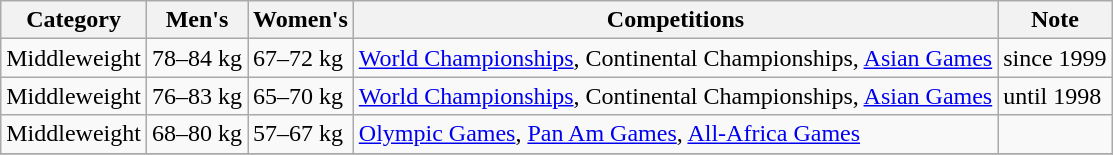<table class="wikitable">
<tr>
<th>Category</th>
<th>Men's</th>
<th>Women's</th>
<th>Competitions</th>
<th>Note</th>
</tr>
<tr>
<td>Middleweight</td>
<td>78–84 kg</td>
<td>67–72 kg</td>
<td><a href='#'>World Championships</a>, Continental Championships, <a href='#'>Asian Games</a></td>
<td>since 1999</td>
</tr>
<tr>
<td>Middleweight</td>
<td>76–83 kg</td>
<td>65–70 kg</td>
<td><a href='#'>World Championships</a>, Continental Championships, <a href='#'>Asian Games</a></td>
<td>until 1998</td>
</tr>
<tr>
<td>Middleweight</td>
<td>68–80 kg</td>
<td>57–67 kg</td>
<td><a href='#'>Olympic Games</a>, <a href='#'>Pan Am Games</a>, <a href='#'>All-Africa Games</a></td>
<td></td>
</tr>
<tr>
</tr>
</table>
